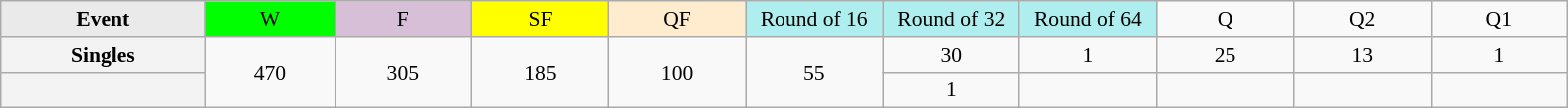<table class=wikitable style=font-size:90%;text-align:center>
<tr>
<td style="width:130px; background:#eaeaea;"><strong>Event</strong></td>
<td style="width:80px; background:lime;">W</td>
<td style="width:85px; background:thistle;">F</td>
<td style="width:85px; background:#ff0;">SF</td>
<td style="width:85px; background:#ffebcd;">QF</td>
<td style="width:85px; background:#afeeee;">Round of 16</td>
<td style="width:85px; background:#afeeee;">Round of 32</td>
<td style="width:85px; background:#afeeee;">Round of 64</td>
<td style="width:85px;">Q</td>
<td style="width:85px;">Q2</td>
<td style="width:85px;">Q1</td>
</tr>
<tr>
<th style="background:#f3f3f3;">Singles</th>
<td rowspan=2>470</td>
<td rowspan=2>305</td>
<td rowspan=2>185</td>
<td rowspan=2>100</td>
<td rowspan=2>55</td>
<td>30</td>
<td>1</td>
<td>25</td>
<td>13</td>
<td>1</td>
</tr>
<tr>
<th style="background:#f3f3f3;"></th>
<td>1</td>
<td></td>
<td></td>
<td></td>
<td></td>
</tr>
</table>
